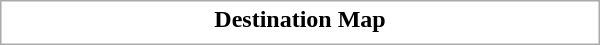<table class="collapsible collapsed" style="border:1px #aaa solid; width:25em; margin:0.2em auto">
<tr>
<th>Destination Map</th>
</tr>
<tr>
<td></td>
</tr>
</table>
